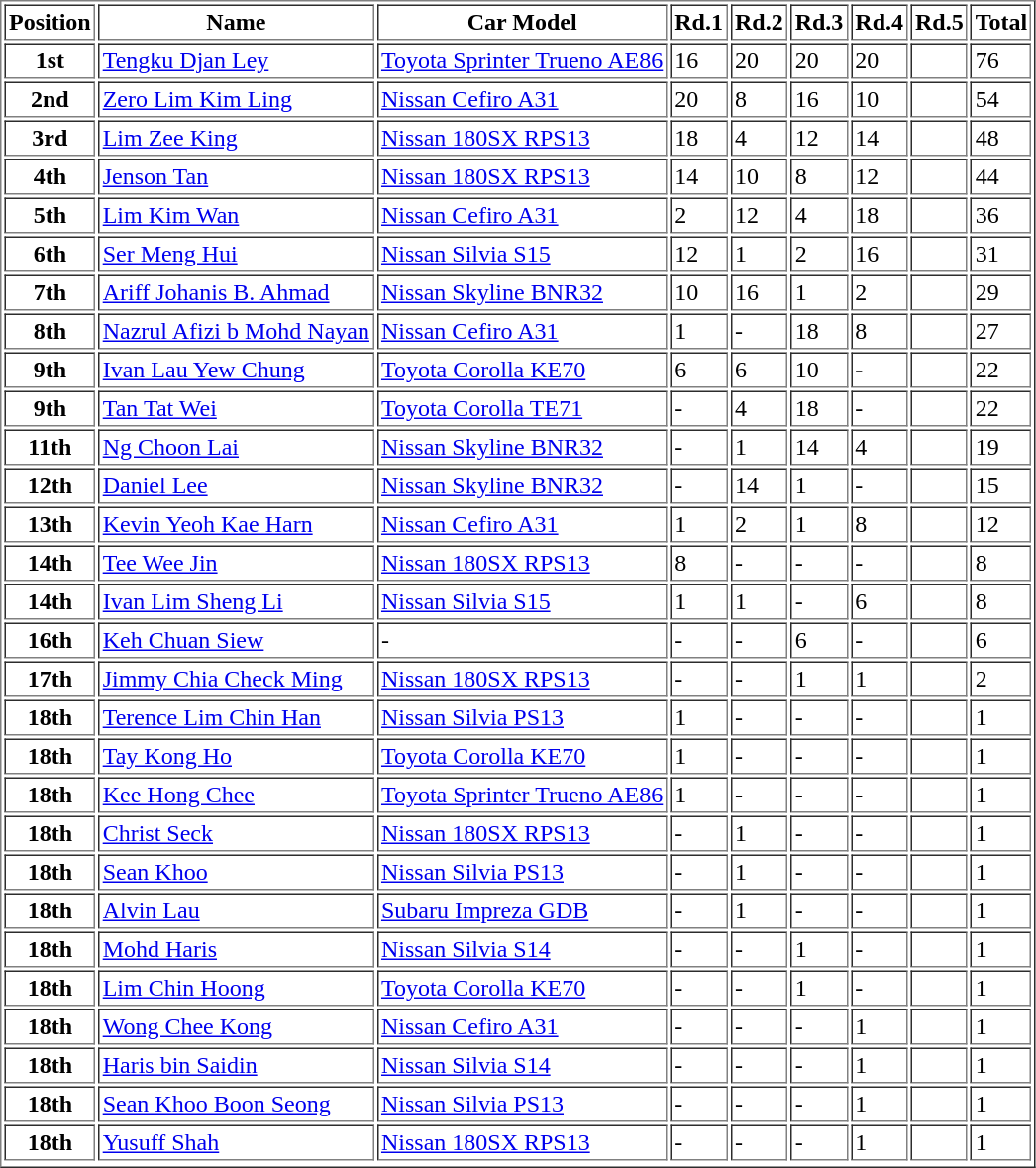<table border="1" cellpadding="2">
<tr>
<th>Position</th>
<th>Name</th>
<th>Car Model</th>
<th>Rd.1</th>
<th>Rd.2</th>
<th>Rd.3</th>
<th>Rd.4</th>
<th>Rd.5</th>
<th>Total</th>
</tr>
<tr>
<th>1st</th>
<td><a href='#'>Tengku Djan Ley</a></td>
<td><a href='#'>Toyota Sprinter Trueno AE86</a></td>
<td>16</td>
<td>20</td>
<td>20</td>
<td>20</td>
<td></td>
<td>76</td>
</tr>
<tr>
<th>2nd</th>
<td><a href='#'>Zero Lim Kim Ling</a></td>
<td><a href='#'>Nissan Cefiro A31</a></td>
<td>20</td>
<td>8</td>
<td>16</td>
<td>10</td>
<td></td>
<td>54</td>
</tr>
<tr>
<th>3rd</th>
<td><a href='#'>Lim Zee King</a></td>
<td><a href='#'>Nissan 180SX RPS13</a></td>
<td>18</td>
<td>4</td>
<td>12</td>
<td>14</td>
<td></td>
<td>48</td>
</tr>
<tr>
<th>4th</th>
<td><a href='#'>Jenson Tan</a></td>
<td><a href='#'>Nissan 180SX RPS13</a></td>
<td>14</td>
<td>10</td>
<td>8</td>
<td>12</td>
<td></td>
<td>44</td>
</tr>
<tr>
<th>5th</th>
<td><a href='#'>Lim Kim Wan</a></td>
<td><a href='#'>Nissan Cefiro A31</a></td>
<td>2</td>
<td>12</td>
<td>4</td>
<td>18</td>
<td></td>
<td>36</td>
</tr>
<tr>
<th>6th</th>
<td><a href='#'>Ser Meng Hui</a></td>
<td><a href='#'>Nissan Silvia S15</a></td>
<td>12</td>
<td>1</td>
<td>2</td>
<td>16</td>
<td></td>
<td>31</td>
</tr>
<tr>
<th>7th</th>
<td><a href='#'>Ariff Johanis B. Ahmad</a></td>
<td><a href='#'>Nissan Skyline BNR32</a></td>
<td>10</td>
<td>16</td>
<td>1</td>
<td>2</td>
<td></td>
<td>29</td>
</tr>
<tr>
<th>8th</th>
<td><a href='#'>Nazrul Afizi b Mohd Nayan</a></td>
<td><a href='#'>Nissan Cefiro A31</a></td>
<td>1</td>
<td>-</td>
<td>18</td>
<td>8</td>
<td></td>
<td>27</td>
</tr>
<tr>
<th>9th</th>
<td><a href='#'>Ivan Lau Yew Chung</a></td>
<td><a href='#'>Toyota Corolla KE70</a></td>
<td>6</td>
<td>6</td>
<td>10</td>
<td>-</td>
<td></td>
<td>22</td>
</tr>
<tr>
<th>9th</th>
<td><a href='#'>Tan Tat Wei</a></td>
<td><a href='#'>Toyota Corolla TE71</a></td>
<td>-</td>
<td>4</td>
<td>18</td>
<td>-</td>
<td></td>
<td>22</td>
</tr>
<tr>
<th>11th</th>
<td><a href='#'>Ng Choon Lai</a></td>
<td><a href='#'>Nissan Skyline BNR32</a></td>
<td>-</td>
<td>1</td>
<td>14</td>
<td>4</td>
<td></td>
<td>19</td>
</tr>
<tr>
<th>12th</th>
<td><a href='#'>Daniel Lee</a></td>
<td><a href='#'>Nissan Skyline BNR32</a></td>
<td>-</td>
<td>14</td>
<td>1</td>
<td>-</td>
<td></td>
<td>15</td>
</tr>
<tr>
<th>13th</th>
<td><a href='#'>Kevin Yeoh Kae Harn</a></td>
<td><a href='#'>Nissan Cefiro A31</a></td>
<td>1</td>
<td>2</td>
<td>1</td>
<td>8</td>
<td></td>
<td>12</td>
</tr>
<tr>
<th>14th</th>
<td><a href='#'>Tee Wee Jin</a></td>
<td><a href='#'>Nissan 180SX RPS13</a></td>
<td>8</td>
<td>-</td>
<td>-</td>
<td>-</td>
<td></td>
<td>8</td>
</tr>
<tr>
<th>14th</th>
<td><a href='#'>Ivan Lim Sheng Li</a></td>
<td><a href='#'>Nissan Silvia S15</a></td>
<td>1</td>
<td>1</td>
<td>-</td>
<td>6</td>
<td></td>
<td>8</td>
</tr>
<tr>
<th>16th</th>
<td><a href='#'>Keh Chuan Siew</a></td>
<td>-</td>
<td>-</td>
<td>-</td>
<td>6</td>
<td>-</td>
<td></td>
<td>6</td>
</tr>
<tr>
<th>17th</th>
<td><a href='#'>Jimmy Chia Check Ming</a></td>
<td><a href='#'>Nissan 180SX RPS13</a></td>
<td>-</td>
<td>-</td>
<td>1</td>
<td>1</td>
<td></td>
<td>2</td>
</tr>
<tr>
<th>18th</th>
<td><a href='#'>Terence Lim Chin Han</a></td>
<td><a href='#'>Nissan Silvia PS13</a></td>
<td>1</td>
<td>-</td>
<td>-</td>
<td>-</td>
<td></td>
<td>1</td>
</tr>
<tr>
<th>18th</th>
<td><a href='#'>Tay Kong Ho</a></td>
<td><a href='#'>Toyota Corolla KE70</a></td>
<td>1</td>
<td>-</td>
<td>-</td>
<td>-</td>
<td></td>
<td>1</td>
</tr>
<tr>
<th>18th</th>
<td><a href='#'>Kee Hong Chee</a></td>
<td><a href='#'>Toyota Sprinter Trueno AE86</a></td>
<td>1</td>
<td>-</td>
<td>-</td>
<td>-</td>
<td></td>
<td>1</td>
</tr>
<tr>
<th>18th</th>
<td><a href='#'>Christ Seck</a></td>
<td><a href='#'>Nissan 180SX RPS13</a></td>
<td>-</td>
<td>1</td>
<td>-</td>
<td>-</td>
<td></td>
<td>1</td>
</tr>
<tr>
<th>18th</th>
<td><a href='#'>Sean Khoo</a></td>
<td><a href='#'>Nissan Silvia PS13</a></td>
<td>-</td>
<td>1</td>
<td>-</td>
<td>-</td>
<td></td>
<td>1</td>
</tr>
<tr>
<th>18th</th>
<td><a href='#'>Alvin Lau</a></td>
<td><a href='#'>Subaru Impreza GDB</a></td>
<td>-</td>
<td>1</td>
<td>-</td>
<td>-</td>
<td></td>
<td>1</td>
</tr>
<tr>
<th>18th</th>
<td><a href='#'>Mohd Haris</a></td>
<td><a href='#'>Nissan Silvia S14</a></td>
<td>-</td>
<td>-</td>
<td>1</td>
<td>-</td>
<td></td>
<td>1</td>
</tr>
<tr>
<th>18th</th>
<td><a href='#'>Lim Chin Hoong</a></td>
<td><a href='#'>Toyota Corolla KE70</a></td>
<td>-</td>
<td>-</td>
<td>1</td>
<td>-</td>
<td></td>
<td>1</td>
</tr>
<tr>
<th>18th</th>
<td><a href='#'>Wong Chee Kong</a></td>
<td><a href='#'>Nissan Cefiro A31</a></td>
<td>-</td>
<td>-</td>
<td>-</td>
<td>1</td>
<td></td>
<td>1</td>
</tr>
<tr>
<th>18th</th>
<td><a href='#'>Haris bin Saidin</a></td>
<td><a href='#'>Nissan Silvia S14</a></td>
<td>-</td>
<td>-</td>
<td>-</td>
<td>1</td>
<td></td>
<td>1</td>
</tr>
<tr>
<th>18th</th>
<td><a href='#'>Sean Khoo Boon Seong</a></td>
<td><a href='#'>Nissan Silvia PS13</a></td>
<td>-</td>
<td>-</td>
<td>-</td>
<td>1</td>
<td></td>
<td>1</td>
</tr>
<tr>
<th>18th</th>
<td><a href='#'>Yusuff Shah</a></td>
<td><a href='#'>Nissan 180SX RPS13</a></td>
<td>-</td>
<td>-</td>
<td>-</td>
<td>1</td>
<td></td>
<td>1</td>
</tr>
<tr>
</tr>
</table>
